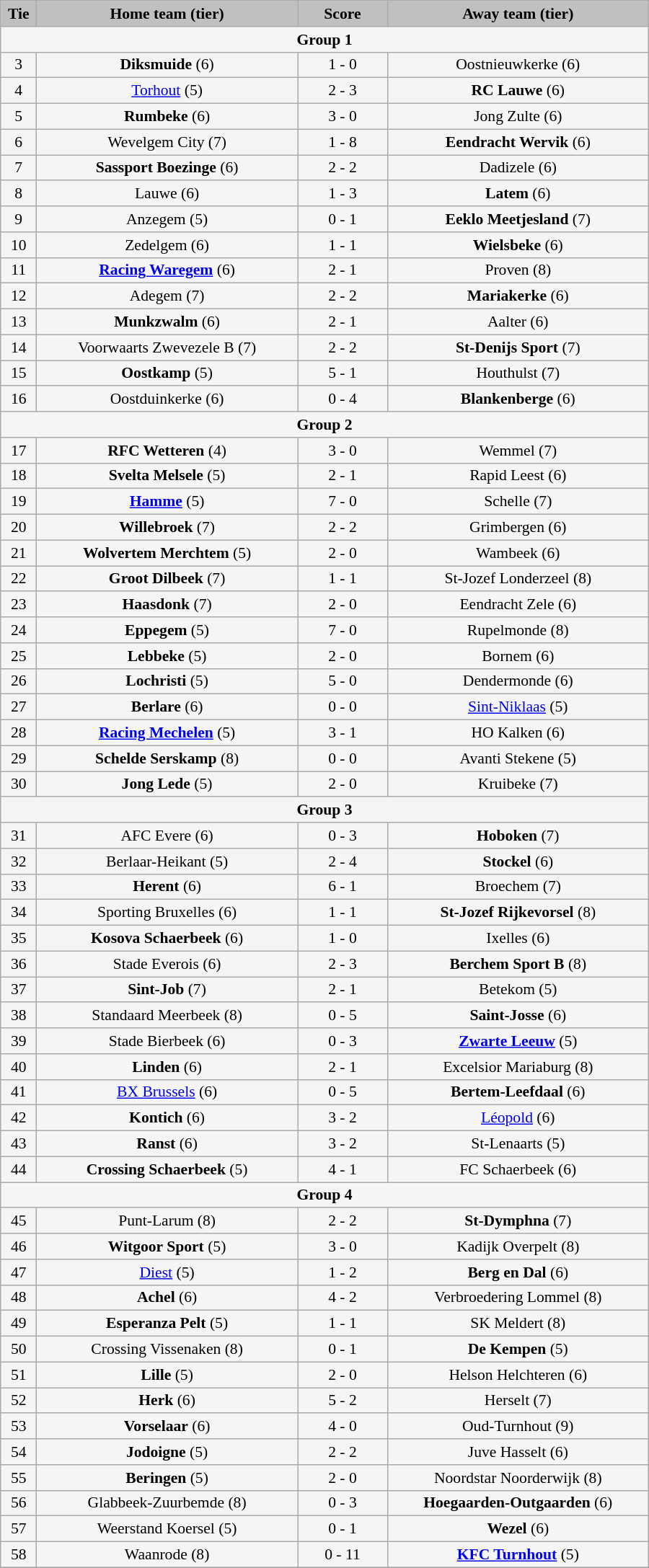<table class="wikitable" style="width: 600px; background:WhiteSmoke; text-align:center; font-size:90%">
<tr>
<td scope="col" style="width:  5.00%; background:silver;"><strong>Tie</strong></td>
<td scope="col" style="width: 36.25%; background:silver;"><strong>Home team (tier)</strong></td>
<td scope="col" style="width: 12.50%; background:silver;"><strong>Score</strong></td>
<td scope="col" style="width: 36.25%; background:silver;"><strong>Away team (tier)</strong></td>
</tr>
<tr>
<td colspan=4 scope="col" background:silver;"><strong>Group 1</strong></td>
</tr>
<tr>
<td>3</td>
<td><strong>Diksmuide</strong> (6)</td>
<td>1 - 0</td>
<td>Oostnieuwkerke (6)</td>
</tr>
<tr>
<td>4</td>
<td><a href='#'>Torhout</a> (5)</td>
<td>2 - 3</td>
<td><strong>RC Lauwe</strong> (6)</td>
</tr>
<tr>
<td>5</td>
<td><strong>Rumbeke</strong> (6)</td>
<td>3 - 0</td>
<td>Jong Zulte (6)</td>
</tr>
<tr>
<td>6</td>
<td>Wevelgem City (7)</td>
<td>1 - 8</td>
<td><strong>Eendracht Wervik</strong> (6)</td>
</tr>
<tr>
<td>7</td>
<td><strong>Sassport Boezinge</strong> (6)</td>
<td>2 - 2 </td>
<td>Dadizele (6)</td>
</tr>
<tr>
<td>8</td>
<td>Lauwe (6)</td>
<td>1 - 3</td>
<td><strong>Latem</strong> (6)</td>
</tr>
<tr>
<td>9</td>
<td>Anzegem (5)</td>
<td>0 - 1</td>
<td><strong>Eeklo Meetjesland</strong> (7)</td>
</tr>
<tr>
<td>10</td>
<td>Zedelgem (6)</td>
<td>1 - 1 </td>
<td><strong>Wielsbeke</strong> (6)</td>
</tr>
<tr>
<td>11</td>
<td><strong><a href='#'>Racing Waregem</a></strong> (6)</td>
<td>2 - 1</td>
<td>Proven (8)</td>
</tr>
<tr>
<td>12</td>
<td>Adegem (7)</td>
<td>2 - 2 </td>
<td><strong>Mariakerke</strong> (6)</td>
</tr>
<tr>
<td>13</td>
<td><strong>Munkzwalm</strong> (6)</td>
<td>2 - 1</td>
<td>Aalter (6)</td>
</tr>
<tr>
<td>14</td>
<td>Voorwaarts Zwevezele B (7)</td>
<td>2 - 2 </td>
<td><strong>St-Denijs Sport</strong> (7)</td>
</tr>
<tr>
<td>15</td>
<td><strong>Oostkamp</strong> (5)</td>
<td>5 - 1</td>
<td>Houthulst (7)</td>
</tr>
<tr>
<td>16</td>
<td>Oostduinkerke (6)</td>
<td>0 - 4</td>
<td><strong>Blankenberge</strong> (6)</td>
</tr>
<tr>
<td colspan=4 scope="col" background:silver;"><strong>Group 2</strong></td>
</tr>
<tr>
<td>17</td>
<td><strong>RFC Wetteren</strong> (4)</td>
<td>3 - 0</td>
<td>Wemmel (7)</td>
</tr>
<tr>
<td>18</td>
<td><strong>Svelta Melsele</strong> (5)</td>
<td>2 - 1</td>
<td>Rapid Leest (6)</td>
</tr>
<tr>
<td>19</td>
<td><strong><a href='#'>Hamme</a></strong> (5)</td>
<td>7 - 0</td>
<td>Schelle (7)</td>
</tr>
<tr>
<td>20</td>
<td><strong>Willebroek</strong> (7)</td>
<td>2 - 2 </td>
<td>Grimbergen (6)</td>
</tr>
<tr>
<td>21</td>
<td><strong>Wolvertem Merchtem</strong> (5)</td>
<td>2 - 0</td>
<td>Wambeek (6)</td>
</tr>
<tr>
<td>22</td>
<td><strong>Groot Dilbeek</strong> (7)</td>
<td>1 - 1 </td>
<td>St-Jozef Londerzeel (8)</td>
</tr>
<tr>
<td>23</td>
<td><strong>Haasdonk</strong> (7)</td>
<td>2 - 0</td>
<td>Eendracht Zele (6)</td>
</tr>
<tr>
<td>24</td>
<td><strong>Eppegem</strong> (5)</td>
<td>7 - 0</td>
<td>Rupelmonde (8)</td>
</tr>
<tr>
<td>25</td>
<td><strong>Lebbeke</strong> (5)</td>
<td>2 - 0</td>
<td>Bornem (6)</td>
</tr>
<tr>
<td>26</td>
<td><strong>Lochristi</strong> (5)</td>
<td>5 - 0</td>
<td>Dendermonde (6)</td>
</tr>
<tr>
<td>27</td>
<td><strong>Berlare</strong> (6)</td>
<td>0 - 0 </td>
<td><a href='#'>Sint-Niklaas</a> (5)</td>
</tr>
<tr>
<td>28</td>
<td><strong><a href='#'>Racing Mechelen</a></strong> (5)</td>
<td>3 - 1</td>
<td>HO Kalken (6)</td>
</tr>
<tr>
<td>29</td>
<td><strong>Schelde Serskamp</strong> (8)</td>
<td>0 - 0 </td>
<td>Avanti Stekene (5)</td>
</tr>
<tr>
<td>30</td>
<td><strong>Jong Lede</strong> (5)</td>
<td>2 - 0</td>
<td>Kruibeke (7)</td>
</tr>
<tr>
<td colspan=4 scope="col" background:silver;"><strong>Group 3</strong></td>
</tr>
<tr>
<td>31</td>
<td>AFC Evere (6)</td>
<td>0 - 3</td>
<td><strong>Hoboken</strong> (7)</td>
</tr>
<tr>
<td>32</td>
<td>Berlaar-Heikant (5)</td>
<td>2 - 4</td>
<td><strong>Stockel</strong> (6)</td>
</tr>
<tr>
<td>33</td>
<td><strong>Herent</strong> (6)</td>
<td>6 - 1</td>
<td>Broechem (7)</td>
</tr>
<tr>
<td>34</td>
<td>Sporting Bruxelles (6)</td>
<td>1 - 1 </td>
<td><strong>St-Jozef Rijkevorsel</strong> (8)</td>
</tr>
<tr>
<td>35</td>
<td><strong>Kosova Schaerbeek</strong> (6)</td>
<td>1 - 0</td>
<td>Ixelles (6)</td>
</tr>
<tr>
<td>36</td>
<td>Stade Everois (6)</td>
<td>2 - 3</td>
<td><strong>Berchem Sport B</strong> (8)</td>
</tr>
<tr>
<td>37</td>
<td><strong>Sint-Job</strong> (7)</td>
<td>2 - 1</td>
<td>Betekom (5)</td>
</tr>
<tr>
<td>38</td>
<td>Standaard Meerbeek (8)</td>
<td>0 - 5</td>
<td><strong>Saint-Josse</strong> (6)</td>
</tr>
<tr>
<td>39</td>
<td>Stade Bierbeek (6)</td>
<td>0 - 3</td>
<td><strong><a href='#'>Zwarte Leeuw</a></strong> (5)</td>
</tr>
<tr>
<td>40</td>
<td><strong>Linden</strong> (6)</td>
<td>2 - 1</td>
<td>Excelsior Mariaburg (8)</td>
</tr>
<tr>
<td>41</td>
<td><a href='#'>BX Brussels</a> (6)</td>
<td>0 - 5</td>
<td><strong>Bertem-Leefdaal</strong> (6)</td>
</tr>
<tr>
<td>42</td>
<td><strong>Kontich</strong> (6)</td>
<td>3 - 2</td>
<td><a href='#'>Léopold</a> (6)</td>
</tr>
<tr>
<td>43</td>
<td><strong>Ranst</strong> (6)</td>
<td>3 - 2</td>
<td>St-Lenaarts (5)</td>
</tr>
<tr>
<td>44</td>
<td><strong>Crossing Schaerbeek</strong> (5)</td>
<td>4 - 1</td>
<td>FC Schaerbeek (6)</td>
</tr>
<tr>
<td colspan=4 scope="col" background:silver;"><strong>Group 4</strong></td>
</tr>
<tr>
<td>45</td>
<td>Punt-Larum (8)</td>
<td>2 - 2 </td>
<td><strong>St-Dymphna</strong> (7)</td>
</tr>
<tr>
<td>46</td>
<td><strong>Witgoor Sport</strong> (5)</td>
<td>3 - 0</td>
<td>Kadijk Overpelt (8)</td>
</tr>
<tr>
<td>47</td>
<td><a href='#'>Diest</a> (5)</td>
<td>1 - 2</td>
<td><strong>Berg en Dal</strong> (6)</td>
</tr>
<tr>
<td>48</td>
<td><strong>Achel</strong> (6)</td>
<td>4 - 2</td>
<td>Verbroedering Lommel (8)</td>
</tr>
<tr>
<td>49</td>
<td><strong>Esperanza Pelt</strong> (5)</td>
<td>1 - 1 </td>
<td>SK Meldert (8)</td>
</tr>
<tr>
<td>50</td>
<td>Crossing Vissenaken (8)</td>
<td>0 - 1</td>
<td><strong>De Kempen</strong> (5)</td>
</tr>
<tr>
<td>51</td>
<td><strong>Lille</strong> (5)</td>
<td>2 - 0</td>
<td>Helson Helchteren (6)</td>
</tr>
<tr>
<td>52</td>
<td><strong>Herk</strong> (6)</td>
<td>5 - 2</td>
<td>Herselt (7)</td>
</tr>
<tr>
<td>53</td>
<td><strong>Vorselaar</strong> (6)</td>
<td>4 - 0</td>
<td>Oud-Turnhout (9)</td>
</tr>
<tr>
<td>54</td>
<td><strong>Jodoigne</strong> (5)</td>
<td>2 - 2 </td>
<td>Juve Hasselt (6)</td>
</tr>
<tr>
<td>55</td>
<td><strong>Beringen</strong> (5)</td>
<td>2 - 0</td>
<td>Noordstar Noorderwijk (8)</td>
</tr>
<tr>
<td>56</td>
<td>Glabbeek-Zuurbemde (8)</td>
<td>0 - 3</td>
<td><strong>Hoegaarden-Outgaarden</strong> (6)</td>
</tr>
<tr>
<td>57</td>
<td>Weerstand Koersel (5)</td>
<td>0 - 1</td>
<td><strong>Wezel</strong> (6)</td>
</tr>
<tr>
<td>58</td>
<td>Waanrode (8)</td>
<td>0 - 11</td>
<td><strong><a href='#'>KFC Turnhout</a></strong> (5)</td>
</tr>
<tr>
</tr>
</table>
